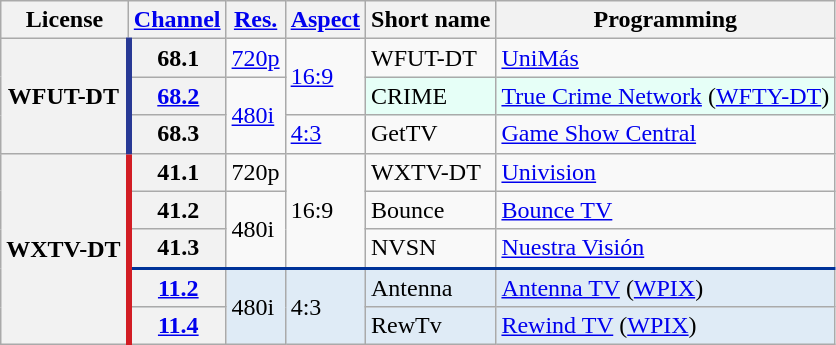<table class="wikitable">
<tr>
<th scope = "col">License</th>
<th scope = "col"><a href='#'>Channel</a></th>
<th scope = "col"><a href='#'>Res.</a></th>
<th scope = "col"><a href='#'>Aspect</a></th>
<th scope = "col">Short name</th>
<th scope = "col">Programming</th>
</tr>
<tr>
<th rowspan = "3" scope = "row" style="border-right: 4px solid #283995;">WFUT-DT</th>
<th scope = "row">68.1</th>
<td><a href='#'>720p</a></td>
<td rowspan=2><a href='#'>16:9</a></td>
<td>WFUT-DT</td>
<td><a href='#'>UniMás</a></td>
</tr>
<tr>
<th scope = "row"><a href='#'>68.2</a></th>
<td rowspan=2><a href='#'>480i</a></td>
<td style="background-color: #E6FFF7;">CRIME</td>
<td style="background-color: #E6FFF7;"><a href='#'>True Crime Network</a> (<a href='#'>WFTY-DT</a>)</td>
</tr>
<tr>
<th scope = "row">68.3</th>
<td><a href='#'>4:3</a></td>
<td>GetTV</td>
<td><a href='#'>Game Show Central</a></td>
</tr>
<tr>
<th rowspan = "5" scope = "row" style="border-right: 4px solid #d21d24;">WXTV-DT</th>
<th scope = "row">41.1</th>
<td>720p</td>
<td rowspan=3>16:9</td>
<td>WXTV-DT</td>
<td><a href='#'>Univision</a></td>
</tr>
<tr>
<th scope = "row">41.2</th>
<td rowspan="2">480i</td>
<td>Bounce</td>
<td><a href='#'>Bounce TV</a></td>
</tr>
<tr>
<th scope = "row">41.3</th>
<td>NVSN</td>
<td><a href='#'>Nuestra Visión</a></td>
</tr>
<tr style="background-color:#DFEBF6; border-top: 2px solid #003399;">
<th scope = "row"><a href='#'>11.2</a></th>
<td rowspan=2>480i</td>
<td rowspan=2>4:3</td>
<td>Antenna</td>
<td><a href='#'>Antenna TV</a> (<a href='#'>WPIX</a>) </td>
</tr>
<tr style="background-color:#DFEBF6;">
<th scope = "row"><a href='#'>11.4</a></th>
<td>RewTv</td>
<td><a href='#'>Rewind TV</a> (<a href='#'>WPIX</a>) </td>
</tr>
</table>
